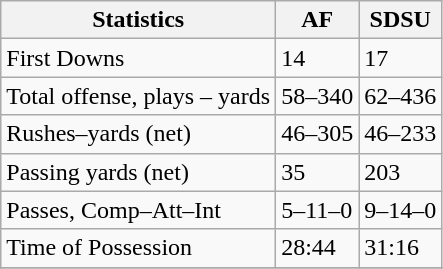<table class="wikitable">
<tr>
<th>Statistics</th>
<th>AF</th>
<th>SDSU</th>
</tr>
<tr>
<td>First Downs</td>
<td>14</td>
<td>17</td>
</tr>
<tr>
<td>Total offense, plays – yards</td>
<td>58–340</td>
<td>62–436</td>
</tr>
<tr>
<td>Rushes–yards (net)</td>
<td>46–305</td>
<td>46–233</td>
</tr>
<tr>
<td>Passing yards (net)</td>
<td>35</td>
<td>203</td>
</tr>
<tr>
<td>Passes, Comp–Att–Int</td>
<td>5–11–0</td>
<td>9–14–0</td>
</tr>
<tr>
<td>Time of Possession</td>
<td>28:44</td>
<td>31:16</td>
</tr>
<tr>
</tr>
</table>
